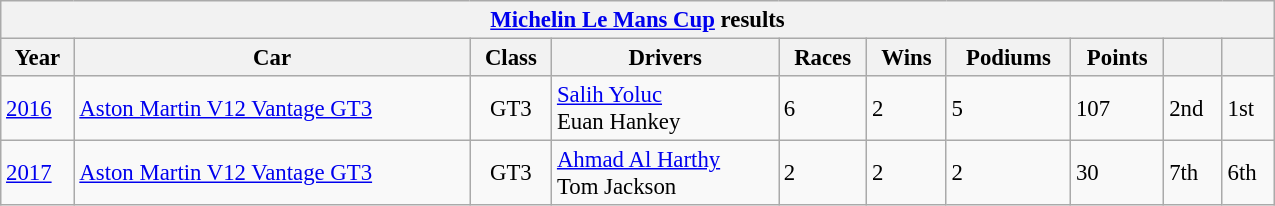<table class="wikitable" style="font-size:95%; width:850px">
<tr>
<th colspan=10><a href='#'>Michelin Le Mans Cup</a> results</th>
</tr>
<tr>
<th>Year</th>
<th>Car</th>
<th>Class</th>
<th>Drivers</th>
<th>Races</th>
<th>Wins</th>
<th>Podiums</th>
<th>Points</th>
<th></th>
<th></th>
</tr>
<tr>
<td rowspan=1><a href='#'>2016</a></td>
<td rowspan=1><a href='#'>Aston Martin V12 Vantage GT3</a><br></td>
<td rowspan=1 align="center">GT3</td>
<td> <a href='#'>Salih Yoluc</a><br> Euan Hankey</td>
<td>6</td>
<td>2</td>
<td>5</td>
<td>107</td>
<td>2nd</td>
<td>1st</td>
</tr>
<tr>
<td rowspan=1><a href='#'>2017</a></td>
<td rowspan=1><a href='#'>Aston Martin V12 Vantage GT3</a><br></td>
<td rowspan=1 align="center">GT3</td>
<td> <a href='#'>Ahmad Al Harthy</a><br> Tom Jackson</td>
<td>2</td>
<td>2</td>
<td>2</td>
<td>30</td>
<td>7th</td>
<td>6th</td>
</tr>
</table>
